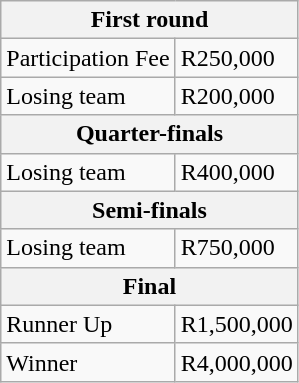<table class="wikitable">
<tr>
<th colspan=2>First round</th>
</tr>
<tr>
<td>Participation Fee</td>
<td>R250,000</td>
</tr>
<tr>
<td>Losing team</td>
<td>R200,000</td>
</tr>
<tr>
<th colspan=2>Quarter-finals</th>
</tr>
<tr>
<td>Losing team</td>
<td>R400,000</td>
</tr>
<tr>
<th colspan=2>Semi-finals</th>
</tr>
<tr>
<td>Losing team</td>
<td>R750,000</td>
</tr>
<tr>
<th colspan=2>Final</th>
</tr>
<tr>
<td>Runner Up</td>
<td>R1,500,000</td>
</tr>
<tr>
<td>Winner</td>
<td>R4,000,000</td>
</tr>
</table>
